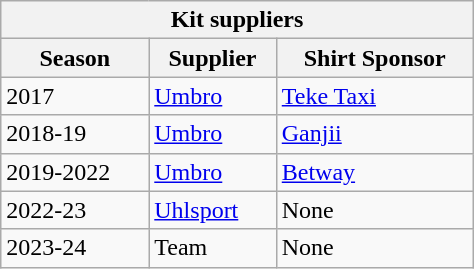<table class="wikitable collapsible collapsed plainrowheaders" style="width: 25%; text-align: centre; margin-left:2em; float: left">
<tr>
<th colspan=3>Kit suppliers</th>
</tr>
<tr>
<th scope="col">Season</th>
<th scope="col">Supplier</th>
<th scope="col">Shirt Sponsor</th>
</tr>
<tr>
<td scope="row">2017</td>
<td> <a href='#'>Umbro</a></td>
<td><a href='#'>Teke Taxi</a></td>
</tr>
<tr>
<td scope="row">2018-19</td>
<td> <a href='#'>Umbro</a></td>
<td><a href='#'>Ganjii</a></td>
</tr>
<tr>
<td scope="row">2019-2022</td>
<td> <a href='#'>Umbro</a></td>
<td><a href='#'>Betway</a></td>
</tr>
<tr>
<td scope="row">2022-23</td>
<td>  <a href='#'>Uhlsport</a></td>
<td>None</td>
</tr>
<tr>
<td scope="row">2023-24</td>
<td> Team</td>
<td>None</td>
</tr>
</table>
